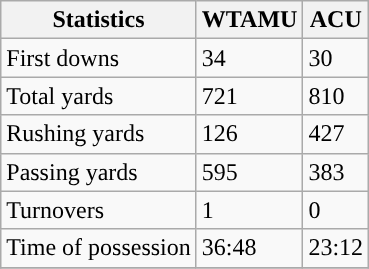<table class="wikitable" style="float: left;">
<tr>
<th>Statistics</th>
<th>WTAMU</th>
<th>ACU</th>
</tr>
<tr>
<td>First downs</td>
<td>34</td>
<td>30</td>
</tr>
<tr>
<td>Total yards</td>
<td>721</td>
<td>810</td>
</tr>
<tr>
<td>Rushing yards</td>
<td>126</td>
<td>427</td>
</tr>
<tr>
<td>Passing yards</td>
<td>595</td>
<td>383</td>
</tr>
<tr>
<td>Turnovers</td>
<td>1</td>
<td>0</td>
</tr>
<tr>
<td>Time of possession</td>
<td>36:48</td>
<td>23:12</td>
</tr>
<tr>
</tr>
</table>
